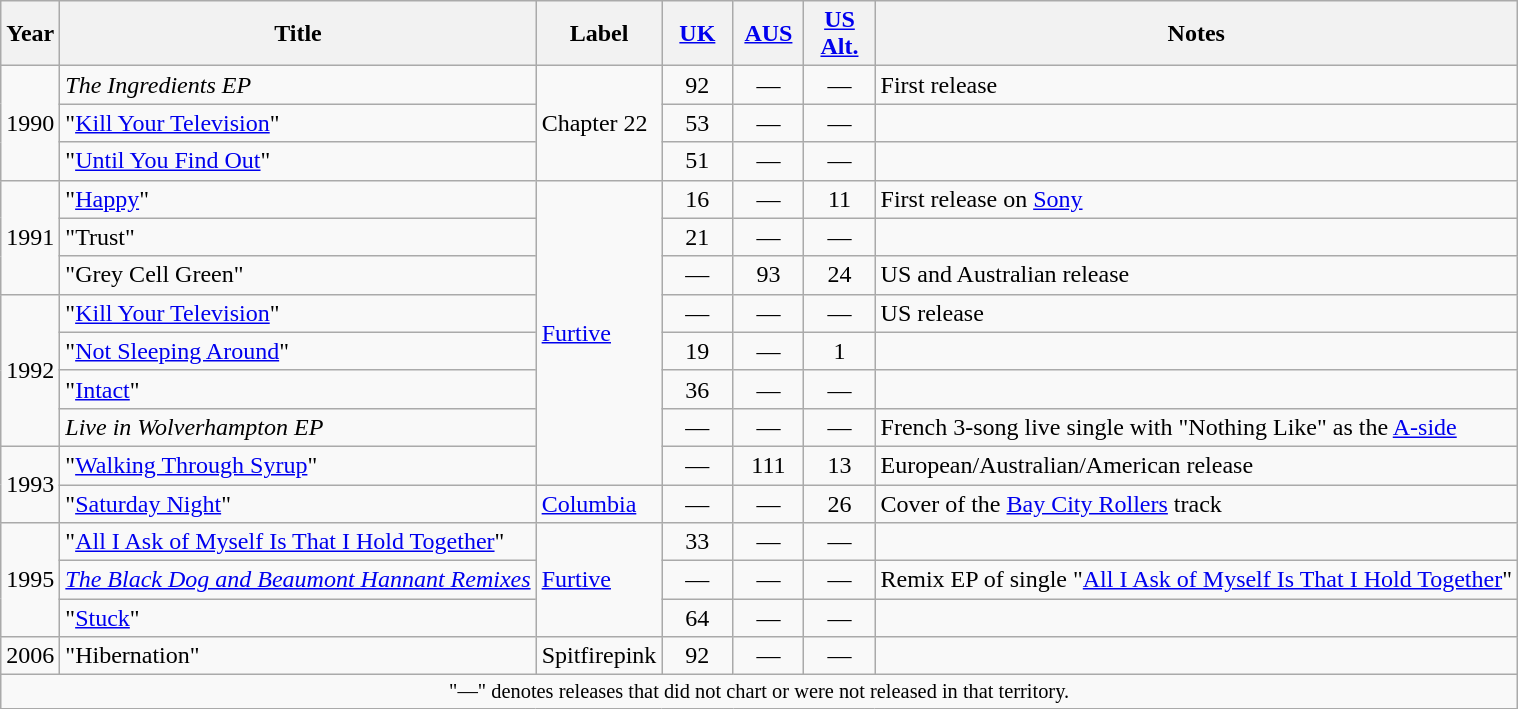<table class="wikitable">
<tr>
<th>Year</th>
<th>Title</th>
<th>Label</th>
<th width=40><a href='#'>UK</a><br></th>
<th width=40><a href='#'>AUS</a><br></th>
<th width=40><a href='#'>US Alt.</a><br></th>
<th>Notes</th>
</tr>
<tr>
<td rowspan="3">1990</td>
<td><em>The Ingredients EP</em></td>
<td rowspan="3">Chapter 22</td>
<td style="text-align:center;">92</td>
<td style="text-align:center;">—</td>
<td style="text-align:center;">—</td>
<td>First release</td>
</tr>
<tr>
<td>"<a href='#'>Kill Your Television</a>"</td>
<td style="text-align:center;">53</td>
<td style="text-align:center;">—</td>
<td style="text-align:center;">—</td>
<td></td>
</tr>
<tr>
<td>"<a href='#'>Until You Find Out</a>"</td>
<td style="text-align:center;">51</td>
<td style="text-align:center;">—</td>
<td style="text-align:center;">—</td>
<td></td>
</tr>
<tr>
<td rowspan="3">1991</td>
<td>"<a href='#'>Happy</a>"</td>
<td rowspan="8"><a href='#'>Furtive</a></td>
<td style="text-align:center;">16</td>
<td style="text-align:center;">—</td>
<td style="text-align:center;">11</td>
<td>First release on <a href='#'>Sony</a></td>
</tr>
<tr>
<td>"Trust"</td>
<td style="text-align:center;">21</td>
<td style="text-align:center;">—</td>
<td style="text-align:center;">—</td>
<td></td>
</tr>
<tr>
<td>"Grey Cell Green"</td>
<td style="text-align:center;">—</td>
<td style="text-align:center;">93</td>
<td style="text-align:center;">24</td>
<td>US and Australian release</td>
</tr>
<tr>
<td rowspan="4">1992</td>
<td>"<a href='#'>Kill Your Television</a>"</td>
<td style="text-align:center;">—</td>
<td style="text-align:center;">—</td>
<td style="text-align:center;">—</td>
<td>US release</td>
</tr>
<tr>
<td>"<a href='#'>Not Sleeping Around</a>"</td>
<td style="text-align:center;">19</td>
<td style="text-align:center;">—</td>
<td style="text-align:center;">1</td>
<td></td>
</tr>
<tr>
<td>"<a href='#'>Intact</a>"</td>
<td style="text-align:center;">36</td>
<td style="text-align:center;">—</td>
<td style="text-align:center;">—</td>
<td></td>
</tr>
<tr>
<td><em>Live in Wolverhampton EP</em></td>
<td style="text-align:center;">—</td>
<td style="text-align:center;">—</td>
<td style="text-align:center;">—</td>
<td>French 3-song live single with "Nothing Like" as the <a href='#'>A-side</a></td>
</tr>
<tr>
<td rowspan="2">1993</td>
<td>"<a href='#'>Walking Through Syrup</a>"</td>
<td style="text-align:center;">—</td>
<td style="text-align:center;">111</td>
<td style="text-align:center;">13</td>
<td>European/Australian/American release</td>
</tr>
<tr>
<td>"<a href='#'>Saturday Night</a>"</td>
<td><a href='#'>Columbia</a></td>
<td style="text-align:center;">—</td>
<td style="text-align:center;">—</td>
<td style="text-align:center;">26</td>
<td>Cover of the <a href='#'>Bay City Rollers</a> track</td>
</tr>
<tr>
<td rowspan="3">1995</td>
<td>"<a href='#'>All I Ask of Myself Is That I Hold Together</a>"</td>
<td rowspan="3"><a href='#'>Furtive</a></td>
<td style="text-align:center;">33</td>
<td style="text-align:center;">—</td>
<td style="text-align:center;">—</td>
<td></td>
</tr>
<tr>
<td><em><a href='#'>The Black Dog and Beaumont Hannant Remixes</a></em></td>
<td style="text-align:center;">—</td>
<td style="text-align:center;">—</td>
<td style="text-align:center;">—</td>
<td>Remix EP of single "<a href='#'>All I Ask of Myself Is That I Hold Together</a>"</td>
</tr>
<tr>
<td>"<a href='#'>Stuck</a>"</td>
<td style="text-align:center;">64</td>
<td style="text-align:center;">—</td>
<td style="text-align:center;">—</td>
<td></td>
</tr>
<tr>
<td>2006</td>
<td>"Hibernation"</td>
<td>Spitfirepink</td>
<td style="text-align:center;">92</td>
<td style="text-align:center;">—</td>
<td style="text-align:center;">—</td>
<td></td>
</tr>
<tr>
<td colspan="7" style="text-align:center; font-size:85%">"—" denotes releases that did not chart or were not released in that territory.</td>
</tr>
</table>
